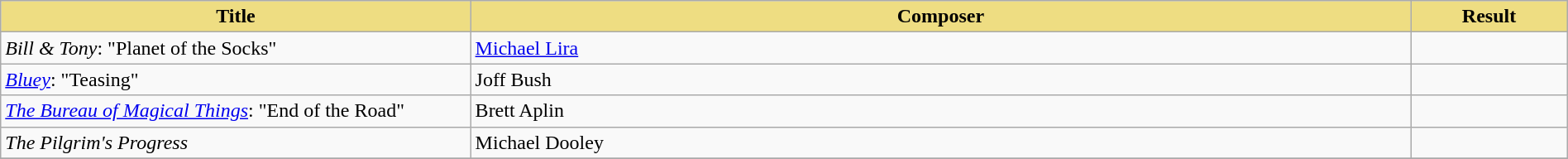<table class="wikitable" width=100%>
<tr>
<th style="width:30%;background:#EEDD82;">Title</th>
<th style="width:60%;background:#EEDD82;">Composer</th>
<th style="width:10%;background:#EEDD82;">Result<br></th>
</tr>
<tr>
<td><em>Bill & Tony</em>: "Planet of the Socks"</td>
<td><a href='#'>Michael Lira</a></td>
<td></td>
</tr>
<tr>
<td><em><a href='#'>Bluey</a></em>: "Teasing"</td>
<td>Joff Bush</td>
<td></td>
</tr>
<tr>
<td><em><a href='#'>The Bureau of Magical Things</a></em>: "End of the Road"</td>
<td>Brett Aplin</td>
<td></td>
</tr>
<tr>
<td><em>The Pilgrim's Progress</em></td>
<td>Michael Dooley</td>
<td></td>
</tr>
<tr>
</tr>
</table>
